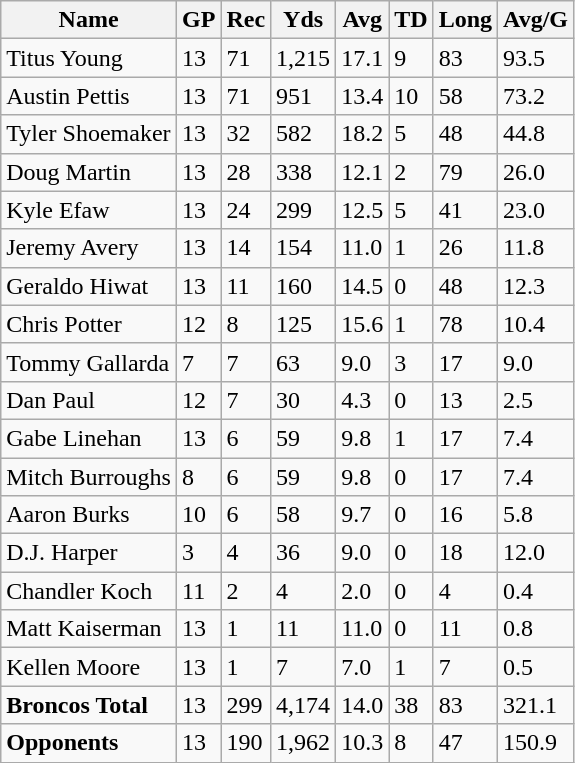<table class="wikitable" style="white-space:nowrap;">
<tr>
<th>Name</th>
<th>GP</th>
<th>Rec</th>
<th>Yds</th>
<th>Avg</th>
<th>TD</th>
<th>Long</th>
<th>Avg/G</th>
</tr>
<tr>
<td>Titus Young</td>
<td>13</td>
<td>71</td>
<td>1,215</td>
<td>17.1</td>
<td>9</td>
<td>83</td>
<td>93.5</td>
</tr>
<tr>
<td>Austin Pettis</td>
<td>13</td>
<td>71</td>
<td>951</td>
<td>13.4</td>
<td>10</td>
<td>58</td>
<td>73.2</td>
</tr>
<tr>
<td>Tyler Shoemaker</td>
<td>13</td>
<td>32</td>
<td>582</td>
<td>18.2</td>
<td>5</td>
<td>48</td>
<td>44.8</td>
</tr>
<tr>
<td>Doug Martin</td>
<td>13</td>
<td>28</td>
<td>338</td>
<td>12.1</td>
<td>2</td>
<td>79</td>
<td>26.0</td>
</tr>
<tr>
<td>Kyle Efaw</td>
<td>13</td>
<td>24</td>
<td>299</td>
<td>12.5</td>
<td>5</td>
<td>41</td>
<td>23.0</td>
</tr>
<tr>
<td>Jeremy Avery</td>
<td>13</td>
<td>14</td>
<td>154</td>
<td>11.0</td>
<td>1</td>
<td>26</td>
<td>11.8</td>
</tr>
<tr>
<td>Geraldo Hiwat</td>
<td>13</td>
<td>11</td>
<td>160</td>
<td>14.5</td>
<td>0</td>
<td>48</td>
<td>12.3</td>
</tr>
<tr>
<td>Chris Potter</td>
<td>12</td>
<td>8</td>
<td>125</td>
<td>15.6</td>
<td>1</td>
<td>78</td>
<td>10.4</td>
</tr>
<tr>
<td>Tommy Gallarda</td>
<td>7</td>
<td>7</td>
<td>63</td>
<td>9.0</td>
<td>3</td>
<td>17</td>
<td>9.0</td>
</tr>
<tr>
<td>Dan Paul</td>
<td>12</td>
<td>7</td>
<td>30</td>
<td>4.3</td>
<td>0</td>
<td>13</td>
<td>2.5</td>
</tr>
<tr>
<td>Gabe Linehan</td>
<td>13</td>
<td>6</td>
<td>59</td>
<td>9.8</td>
<td>1</td>
<td>17</td>
<td>7.4</td>
</tr>
<tr>
<td>Mitch Burroughs</td>
<td>8</td>
<td>6</td>
<td>59</td>
<td>9.8</td>
<td>0</td>
<td>17</td>
<td>7.4</td>
</tr>
<tr>
<td>Aaron Burks</td>
<td>10</td>
<td>6</td>
<td>58</td>
<td>9.7</td>
<td>0</td>
<td>16</td>
<td>5.8</td>
</tr>
<tr>
<td>D.J. Harper</td>
<td>3</td>
<td>4</td>
<td>36</td>
<td>9.0</td>
<td>0</td>
<td>18</td>
<td>12.0</td>
</tr>
<tr>
<td>Chandler Koch</td>
<td>11</td>
<td>2</td>
<td>4</td>
<td>2.0</td>
<td>0</td>
<td>4</td>
<td>0.4</td>
</tr>
<tr>
<td>Matt Kaiserman</td>
<td>13</td>
<td>1</td>
<td>11</td>
<td>11.0</td>
<td>0</td>
<td>11</td>
<td>0.8</td>
</tr>
<tr>
<td>Kellen Moore</td>
<td>13</td>
<td>1</td>
<td>7</td>
<td>7.0</td>
<td>1</td>
<td>7</td>
<td>0.5</td>
</tr>
<tr>
<td><strong>Broncos Total</strong></td>
<td>13</td>
<td>299</td>
<td>4,174</td>
<td>14.0</td>
<td>38</td>
<td>83</td>
<td>321.1</td>
</tr>
<tr>
<td><strong>Opponents</strong></td>
<td>13</td>
<td>190</td>
<td>1,962</td>
<td>10.3</td>
<td>8</td>
<td>47</td>
<td>150.9</td>
</tr>
</table>
